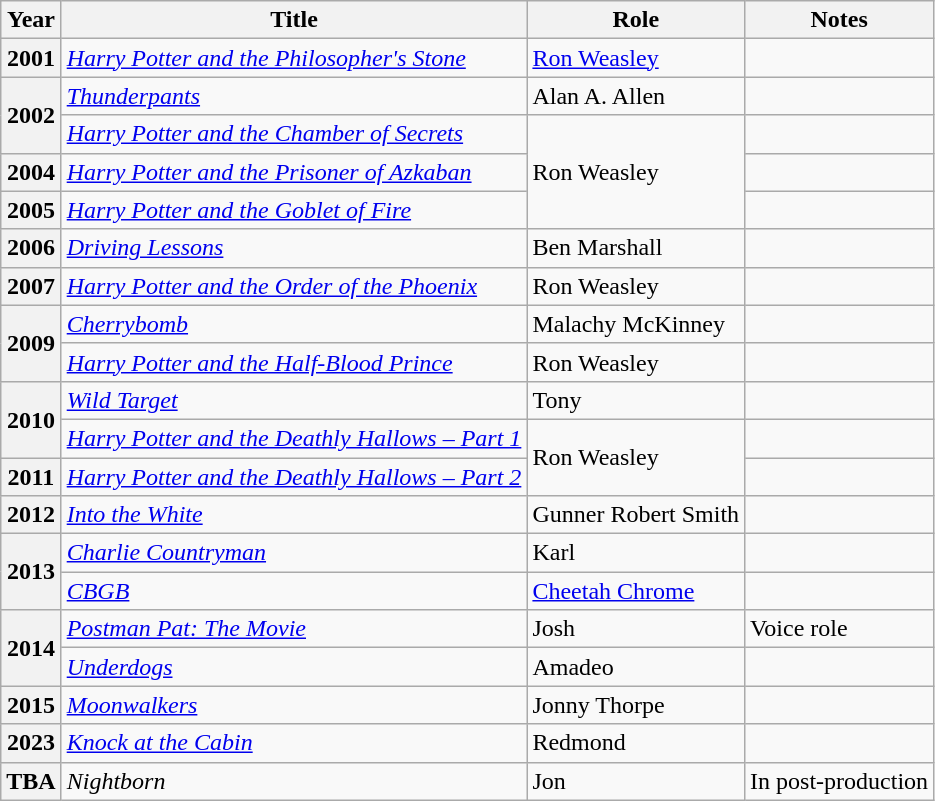<table class="wikitable plainrowheaders sortable">
<tr>
<th scope="col">Year</th>
<th scope="col">Title</th>
<th scope="col" class="unsortable">Role</th>
<th scope="col" class="unsortable">Notes</th>
</tr>
<tr>
<th scope="row">2001</th>
<td><em><a href='#'>Harry Potter and the Philosopher's Stone</a></em></td>
<td><a href='#'>Ron Weasley</a></td>
<td></td>
</tr>
<tr>
<th scope="row" rowspan="2">2002</th>
<td><em><a href='#'>Thunderpants</a></em></td>
<td>Alan A. Allen</td>
<td></td>
</tr>
<tr>
<td><em><a href='#'>Harry Potter and the Chamber of Secrets</a></em></td>
<td rowspan="3">Ron Weasley</td>
<td></td>
</tr>
<tr>
<th scope="row">2004</th>
<td><em><a href='#'>Harry Potter and the Prisoner of Azkaban</a></em></td>
<td></td>
</tr>
<tr>
<th scope="row">2005</th>
<td><em><a href='#'>Harry Potter and the Goblet of Fire</a></em></td>
<td></td>
</tr>
<tr>
<th scope="row">2006</th>
<td><em><a href='#'>Driving Lessons</a></em></td>
<td>Ben Marshall</td>
<td></td>
</tr>
<tr>
<th scope="row">2007</th>
<td><em><a href='#'>Harry Potter and the Order of the Phoenix</a></em></td>
<td>Ron Weasley</td>
<td></td>
</tr>
<tr>
<th scope="row" rowspan="2">2009</th>
<td><em><a href='#'>Cherrybomb</a></em></td>
<td>Malachy McKinney</td>
<td></td>
</tr>
<tr>
<td><em><a href='#'>Harry Potter and the Half-Blood Prince</a></em></td>
<td>Ron Weasley</td>
<td></td>
</tr>
<tr>
<th scope="row" rowspan="2">2010</th>
<td><em><a href='#'>Wild Target</a></em></td>
<td>Tony</td>
<td></td>
</tr>
<tr>
<td><em><a href='#'>Harry Potter and the Deathly Hallows&nbsp;– Part 1</a></em></td>
<td rowspan="2">Ron Weasley</td>
<td></td>
</tr>
<tr>
<th scope="row">2011</th>
<td><em><a href='#'>Harry Potter and the Deathly Hallows&nbsp;– Part 2</a></em></td>
<td></td>
</tr>
<tr>
<th scope="row">2012</th>
<td><em><a href='#'>Into the White</a></em></td>
<td>Gunner Robert Smith</td>
<td></td>
</tr>
<tr>
<th scope="row" rowspan="2">2013</th>
<td><em><a href='#'>Charlie Countryman</a></em></td>
<td>Karl</td>
<td></td>
</tr>
<tr>
<td><em><a href='#'>CBGB</a></em></td>
<td><a href='#'>Cheetah Chrome</a></td>
<td></td>
</tr>
<tr>
<th scope="row" rowspan="2">2014</th>
<td><em><a href='#'>Postman Pat: The Movie</a></em></td>
<td>Josh</td>
<td>Voice role</td>
</tr>
<tr>
<td><em><a href='#'>Underdogs</a></em></td>
<td>Amadeo</td>
<td></td>
</tr>
<tr>
<th scope="row">2015</th>
<td><em><a href='#'>Moonwalkers</a></em></td>
<td>Jonny Thorpe</td>
<td></td>
</tr>
<tr>
<th scope="row">2023</th>
<td><em><a href='#'>Knock at the Cabin</a></em></td>
<td>Redmond</td>
<td></td>
</tr>
<tr>
<th scope="row">TBA</th>
<td><em>Nightborn</em></td>
<td>Jon</td>
<td>In post-production<br>
</td>
</tr>
</table>
